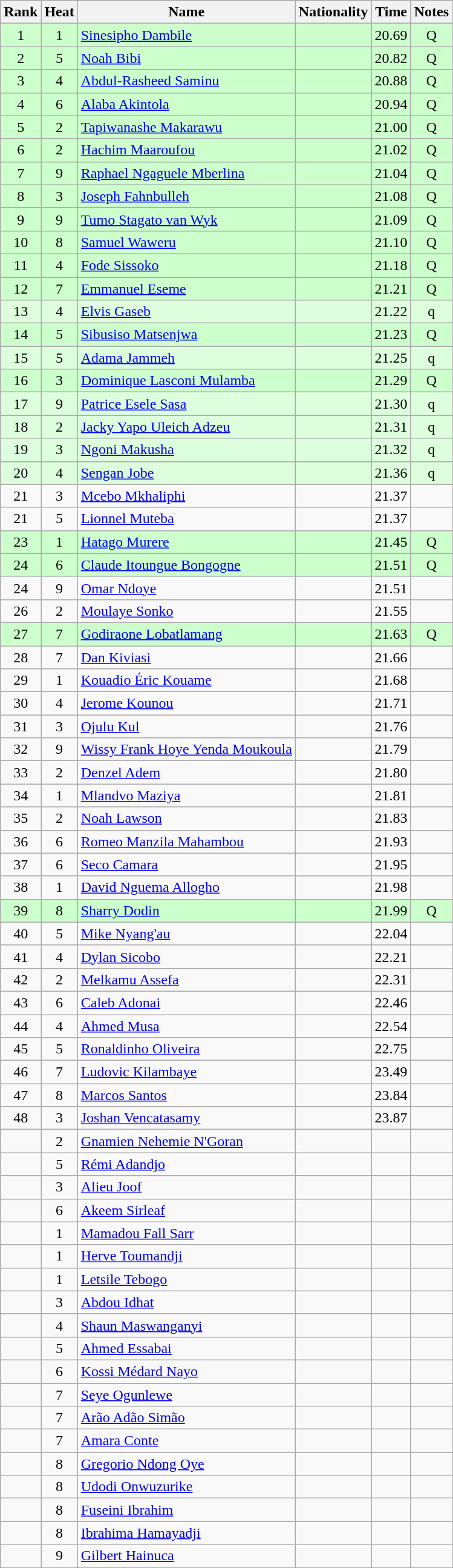<table class="wikitable sortable" style="text-align:center">
<tr>
<th>Rank</th>
<th>Heat</th>
<th>Name</th>
<th>Nationality</th>
<th>Time</th>
<th>Notes</th>
</tr>
<tr bgcolor=ccffcc>
<td>1</td>
<td>1</td>
<td align=left><a href='#'>Sinesipho Dambile</a></td>
<td align=left></td>
<td>20.69</td>
<td>Q</td>
</tr>
<tr bgcolor=ccffcc>
<td>2</td>
<td>5</td>
<td align=left><a href='#'>Noah Bibi</a></td>
<td align=left></td>
<td>20.82</td>
<td>Q</td>
</tr>
<tr bgcolor=ccffcc>
<td>3</td>
<td>4</td>
<td align=left><a href='#'>Abdul-Rasheed Saminu</a></td>
<td align=left></td>
<td>20.88</td>
<td>Q</td>
</tr>
<tr bgcolor=ccffcc>
<td>4</td>
<td>6</td>
<td align=left><a href='#'>Alaba Akintola</a></td>
<td align=left></td>
<td>20.94</td>
<td>Q</td>
</tr>
<tr bgcolor=ccffcc>
<td>5</td>
<td>2</td>
<td align=left><a href='#'>Tapiwanashe Makarawu</a></td>
<td align=left></td>
<td>21.00</td>
<td>Q</td>
</tr>
<tr bgcolor=ccffcc>
<td>6</td>
<td>2</td>
<td align=left><a href='#'>Hachim Maaroufou</a></td>
<td align=left></td>
<td>21.02</td>
<td>Q</td>
</tr>
<tr bgcolor=ccffcc>
<td>7</td>
<td>9</td>
<td align=left><a href='#'>Raphael Ngaguele Mberlina</a></td>
<td align=left></td>
<td>21.04</td>
<td>Q</td>
</tr>
<tr bgcolor=ccffcc>
<td>8</td>
<td>3</td>
<td align=left><a href='#'>Joseph Fahnbulleh</a></td>
<td align=left></td>
<td>21.08</td>
<td>Q</td>
</tr>
<tr bgcolor=ccffcc>
<td>9</td>
<td>9</td>
<td align=left><a href='#'>Tumo Stagato van Wyk</a></td>
<td align=left></td>
<td>21.09</td>
<td>Q</td>
</tr>
<tr bgcolor=ccffcc>
<td>10</td>
<td>8</td>
<td align=left><a href='#'>Samuel Waweru</a></td>
<td align=left></td>
<td>21.10</td>
<td>Q</td>
</tr>
<tr bgcolor=ccffcc>
<td>11</td>
<td>4</td>
<td align=left><a href='#'>Fode Sissoko</a></td>
<td align=left></td>
<td>21.18</td>
<td>Q</td>
</tr>
<tr bgcolor=ccffcc>
<td>12</td>
<td>7</td>
<td align=left><a href='#'>Emmanuel Eseme</a></td>
<td align=left></td>
<td>21.21</td>
<td>Q</td>
</tr>
<tr bgcolor=ddfddd>
<td>13</td>
<td>4</td>
<td align=left><a href='#'>Elvis Gaseb</a></td>
<td align=left></td>
<td>21.22</td>
<td>q</td>
</tr>
<tr bgcolor=ccffcc>
<td>14</td>
<td>5</td>
<td align=left><a href='#'>Sibusiso Matsenjwa</a></td>
<td align=left></td>
<td>21.23</td>
<td>Q</td>
</tr>
<tr bgcolor=ddffdd>
<td>15</td>
<td>5</td>
<td align=left><a href='#'>Adama Jammeh</a></td>
<td align=left></td>
<td>21.25</td>
<td>q</td>
</tr>
<tr bgcolor=ccffcc>
<td>16</td>
<td>3</td>
<td align=left><a href='#'>Dominique Lasconi Mulamba</a></td>
<td align=left></td>
<td>21.29</td>
<td>Q</td>
</tr>
<tr bgcolor=ddffdd>
<td>17</td>
<td>9</td>
<td align=left><a href='#'>Patrice Esele Sasa</a></td>
<td align=left></td>
<td>21.30</td>
<td>q</td>
</tr>
<tr bgcolor=ddffdd>
<td>18</td>
<td>2</td>
<td align=left><a href='#'>Jacky Yapo Uleich Adzeu</a></td>
<td align=left></td>
<td>21.31</td>
<td>q</td>
</tr>
<tr bgcolor=ddffdd>
<td>19</td>
<td>3</td>
<td align=left><a href='#'>Ngoni Makusha</a></td>
<td align=left></td>
<td>21.32</td>
<td>q</td>
</tr>
<tr bgcolor=ddfddd>
<td>20</td>
<td>4</td>
<td align=left><a href='#'>Sengan Jobe</a></td>
<td align=left></td>
<td>21.36</td>
<td>q</td>
</tr>
<tr>
<td>21</td>
<td>3</td>
<td align=left><a href='#'>Mcebo Mkhaliphi</a></td>
<td align=left></td>
<td>21.37</td>
<td></td>
</tr>
<tr>
<td>21</td>
<td>5</td>
<td align=left><a href='#'>Lionnel Muteba</a></td>
<td align=left></td>
<td>21.37</td>
<td></td>
</tr>
<tr bgcolor=ccffcc>
<td>23</td>
<td>1</td>
<td align=left><a href='#'>Hatago Murere</a></td>
<td align=left></td>
<td>21.45</td>
<td>Q</td>
</tr>
<tr bgcolor=ccffcc>
<td>24</td>
<td>6</td>
<td align=left><a href='#'>Claude Itoungue Bongogne</a></td>
<td align=left></td>
<td>21.51</td>
<td>Q</td>
</tr>
<tr>
<td>24</td>
<td>9</td>
<td align=left><a href='#'>Omar Ndoye</a></td>
<td align=left></td>
<td>21.51</td>
<td></td>
</tr>
<tr>
<td>26</td>
<td>2</td>
<td align=left><a href='#'>Moulaye Sonko</a></td>
<td align=left></td>
<td>21.55</td>
<td></td>
</tr>
<tr bgcolor=ccffcc>
<td>27</td>
<td>7</td>
<td align=left><a href='#'>Godiraone Lobatlamang</a></td>
<td align=left></td>
<td>21.63</td>
<td>Q</td>
</tr>
<tr>
<td>28</td>
<td>7</td>
<td align=left><a href='#'>Dan Kiviasi</a></td>
<td align=left></td>
<td>21.66</td>
<td></td>
</tr>
<tr>
<td>29</td>
<td>1</td>
<td align=left><a href='#'>Kouadio Éric Kouame</a></td>
<td align=left></td>
<td>21.68</td>
<td></td>
</tr>
<tr>
<td>30</td>
<td>4</td>
<td align=left><a href='#'>Jerome Kounou</a></td>
<td align=left></td>
<td>21.71</td>
<td></td>
</tr>
<tr>
<td>31</td>
<td>3</td>
<td align=left><a href='#'>Ojulu Kul</a></td>
<td align=left></td>
<td>21.76</td>
<td></td>
</tr>
<tr>
<td>32</td>
<td>9</td>
<td align=left><a href='#'>Wissy Frank Hoye Yenda Moukoula</a></td>
<td align=left></td>
<td>21.79</td>
<td></td>
</tr>
<tr>
<td>33</td>
<td>2</td>
<td align=left><a href='#'>Denzel Adem</a></td>
<td align=left></td>
<td>21.80</td>
<td></td>
</tr>
<tr>
<td>34</td>
<td>1</td>
<td align=left><a href='#'>Mlandvo Maziya</a></td>
<td align=left></td>
<td>21.81</td>
<td></td>
</tr>
<tr>
<td>35</td>
<td>2</td>
<td align=left><a href='#'>Noah Lawson</a></td>
<td align=left></td>
<td>21.83</td>
<td></td>
</tr>
<tr>
<td>36</td>
<td>6</td>
<td align=left><a href='#'>Romeo Manzila Mahambou</a></td>
<td align=left></td>
<td>21.93</td>
<td></td>
</tr>
<tr>
<td>37</td>
<td>6</td>
<td align=left><a href='#'>Seco Camara</a></td>
<td align=left></td>
<td>21.95</td>
<td></td>
</tr>
<tr>
<td>38</td>
<td>1</td>
<td align=left><a href='#'>David Nguema Allogho</a></td>
<td align=left></td>
<td>21.98</td>
<td></td>
</tr>
<tr bgcolor=ccffcc>
<td>39</td>
<td>8</td>
<td align=left><a href='#'>Sharry Dodin</a></td>
<td align=left></td>
<td>21.99</td>
<td>Q</td>
</tr>
<tr>
<td>40</td>
<td>5</td>
<td align=left><a href='#'>Mike Nyang'au</a></td>
<td align=left></td>
<td>22.04</td>
<td></td>
</tr>
<tr>
<td>41</td>
<td>4</td>
<td align=left><a href='#'>Dylan Sicobo</a></td>
<td align=left></td>
<td>22.21</td>
<td></td>
</tr>
<tr>
<td>42</td>
<td>2</td>
<td align=left><a href='#'>Melkamu Assefa</a></td>
<td align=left></td>
<td>22.31</td>
<td></td>
</tr>
<tr>
<td>43</td>
<td>6</td>
<td align=left><a href='#'>Caleb Adonai</a></td>
<td align=left></td>
<td>22.46</td>
<td></td>
</tr>
<tr>
<td>44</td>
<td>4</td>
<td align=left><a href='#'>Ahmed Musa</a></td>
<td align=left></td>
<td>22.54</td>
<td></td>
</tr>
<tr>
<td>45</td>
<td>5</td>
<td align=left><a href='#'>Ronaldinho Oliveira</a></td>
<td align=left></td>
<td>22.75</td>
<td></td>
</tr>
<tr>
<td>46</td>
<td>7</td>
<td align=left><a href='#'>Ludovic Kilambaye</a></td>
<td align=left></td>
<td>23.49</td>
<td></td>
</tr>
<tr>
<td>47</td>
<td>8</td>
<td align=left><a href='#'>Marcos Santos</a></td>
<td align=left></td>
<td>23.84</td>
<td></td>
</tr>
<tr>
<td>48</td>
<td>3</td>
<td align=left><a href='#'>Joshan Vencatasamy</a></td>
<td align=left></td>
<td>23.87</td>
<td></td>
</tr>
<tr>
<td></td>
<td>2</td>
<td align=left><a href='#'>Gnamien Nehemie N'Goran</a></td>
<td align=left></td>
<td></td>
<td></td>
</tr>
<tr>
<td></td>
<td>5</td>
<td align=left><a href='#'>Rémi Adandjo</a></td>
<td align=left></td>
<td></td>
<td></td>
</tr>
<tr>
<td></td>
<td>3</td>
<td align=left><a href='#'>Alieu Joof</a></td>
<td align=left></td>
<td></td>
<td></td>
</tr>
<tr>
<td></td>
<td>6</td>
<td align=left><a href='#'>Akeem Sirleaf</a></td>
<td align=left></td>
<td></td>
<td></td>
</tr>
<tr>
<td></td>
<td>1</td>
<td align=left><a href='#'>Mamadou Fall Sarr</a></td>
<td align=left></td>
<td></td>
<td></td>
</tr>
<tr>
<td></td>
<td>1</td>
<td align=left><a href='#'>Herve Toumandji</a></td>
<td align=left></td>
<td></td>
<td></td>
</tr>
<tr>
<td></td>
<td>1</td>
<td align=left><a href='#'>Letsile Tebogo</a></td>
<td align=left></td>
<td></td>
<td></td>
</tr>
<tr>
<td></td>
<td>3</td>
<td align=left><a href='#'>Abdou Idhat</a></td>
<td align=left></td>
<td></td>
<td></td>
</tr>
<tr>
<td></td>
<td>4</td>
<td align=left><a href='#'>Shaun Maswanganyi</a></td>
<td align=left></td>
<td></td>
<td></td>
</tr>
<tr>
<td></td>
<td>5</td>
<td align=left><a href='#'>Ahmed Essabai</a></td>
<td align=left></td>
<td></td>
<td></td>
</tr>
<tr>
<td></td>
<td>6</td>
<td align=left><a href='#'>Kossi Médard Nayo</a></td>
<td align=left></td>
<td></td>
<td></td>
</tr>
<tr>
<td></td>
<td>7</td>
<td align=left><a href='#'>Seye Ogunlewe</a></td>
<td align=left></td>
<td></td>
<td></td>
</tr>
<tr>
<td></td>
<td>7</td>
<td align=left><a href='#'>Arão Adão Simão</a></td>
<td align=left></td>
<td></td>
<td></td>
</tr>
<tr>
<td></td>
<td>7</td>
<td align=left><a href='#'>Amara Conte</a></td>
<td align=left></td>
<td></td>
<td></td>
</tr>
<tr>
<td></td>
<td>8</td>
<td align=left><a href='#'>Gregorio Ndong Oye</a></td>
<td align=left></td>
<td></td>
<td></td>
</tr>
<tr>
<td></td>
<td>8</td>
<td align=left><a href='#'>Udodi Onwuzurike</a></td>
<td align=left></td>
<td></td>
<td></td>
</tr>
<tr>
<td></td>
<td>8</td>
<td align=left><a href='#'>Fuseini Ibrahim</a></td>
<td align=left></td>
<td></td>
<td></td>
</tr>
<tr>
<td></td>
<td>8</td>
<td align=left><a href='#'>Ibrahima Hamayadji</a></td>
<td align=left></td>
<td></td>
<td></td>
</tr>
<tr>
<td></td>
<td>9</td>
<td align=left><a href='#'>Gilbert Hainuca</a></td>
<td align=left></td>
<td></td>
<td></td>
</tr>
</table>
